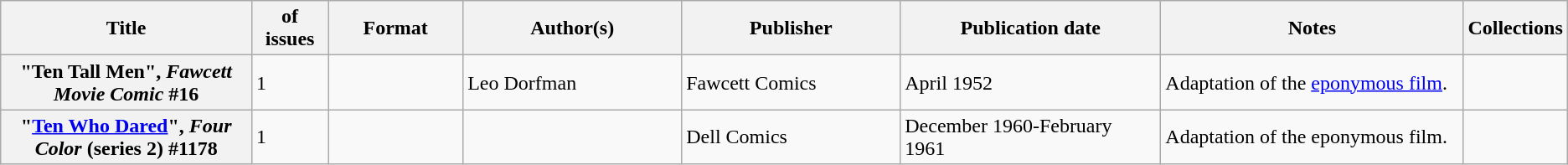<table class="wikitable">
<tr>
<th>Title</th>
<th style="width:40pt"> of issues</th>
<th style="width:75pt">Format</th>
<th style="width:125pt">Author(s)</th>
<th style="width:125pt">Publisher</th>
<th style="width:150pt">Publication date</th>
<th style="width:175pt">Notes</th>
<th>Collections</th>
</tr>
<tr>
<th>"Ten Tall Men", <em>Fawcett Movie Comic</em> #16</th>
<td>1</td>
<td></td>
<td>Leo Dorfman</td>
<td>Fawcett Comics</td>
<td>April 1952</td>
<td>Adaptation of the <a href='#'>eponymous film</a>.</td>
<td></td>
</tr>
<tr>
<th>"<a href='#'>Ten Who Dared</a>", <em>Four Color</em> (series 2) #1178</th>
<td>1</td>
<td></td>
<td></td>
<td>Dell Comics</td>
<td>December 1960-February 1961</td>
<td>Adaptation of the eponymous film.</td>
<td></td>
</tr>
</table>
